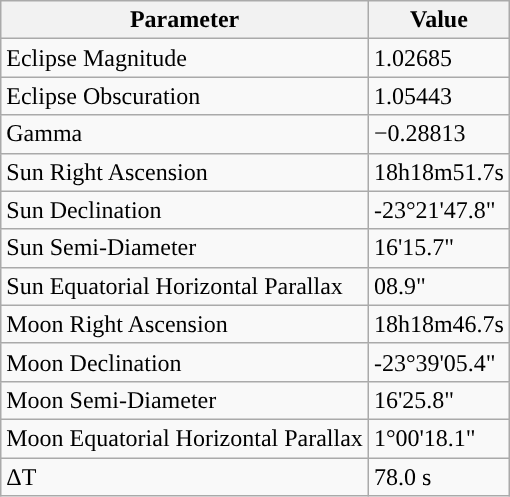<table class="wikitable">
<tr>
<th>Parameter</th>
<th>Value</th>
</tr>
<tr>
<td>Eclipse Magnitude</td>
<td>1.02685</td>
</tr>
<tr>
<td>Eclipse Obscuration</td>
<td>1.05443</td>
</tr>
<tr>
<td>Gamma</td>
<td>−0.28813</td>
</tr>
<tr>
<td>Sun Right Ascension</td>
<td>18h18m51.7s</td>
</tr>
<tr>
<td>Sun Declination</td>
<td>-23°21'47.8"</td>
</tr>
<tr>
<td>Sun Semi-Diameter</td>
<td>16'15.7"</td>
</tr>
<tr>
<td>Sun Equatorial Horizontal Parallax</td>
<td>08.9"</td>
</tr>
<tr>
<td>Moon Right Ascension</td>
<td>18h18m46.7s</td>
</tr>
<tr>
<td>Moon Declination</td>
<td>-23°39'05.4"</td>
</tr>
<tr>
<td>Moon Semi-Diameter</td>
<td>16'25.8"</td>
</tr>
<tr>
<td>Moon Equatorial Horizontal Parallax</td>
<td>1°00'18.1"</td>
</tr>
<tr>
<td>ΔT</td>
<td>78.0 s</td>
</tr>
</table>
